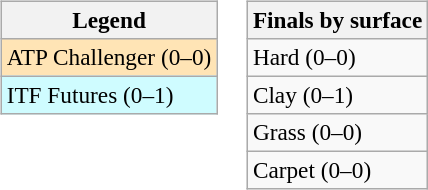<table>
<tr valign=top>
<td><br><table class=wikitable style=font-size:97%>
<tr>
<th>Legend</th>
</tr>
<tr bgcolor=moccasin>
<td>ATP Challenger (0–0)</td>
</tr>
<tr bgcolor=cffcff>
<td>ITF Futures (0–1)</td>
</tr>
</table>
</td>
<td><br><table class=wikitable style=font-size:97%>
<tr>
<th>Finals by surface</th>
</tr>
<tr>
<td>Hard (0–0)</td>
</tr>
<tr>
<td>Clay (0–1)</td>
</tr>
<tr>
<td>Grass (0–0)</td>
</tr>
<tr>
<td>Carpet (0–0)</td>
</tr>
</table>
</td>
</tr>
</table>
